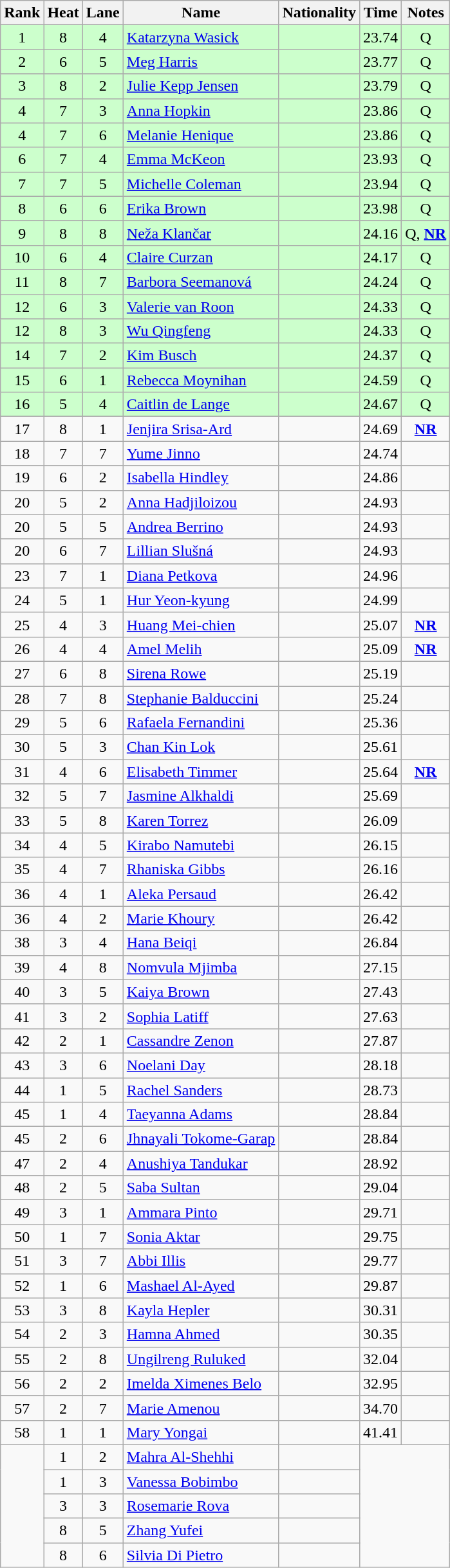<table class="wikitable sortable" style="text-align:center">
<tr>
<th>Rank</th>
<th>Heat</th>
<th>Lane</th>
<th>Name</th>
<th>Nationality</th>
<th>Time</th>
<th>Notes</th>
</tr>
<tr bgcolor=ccffcc>
<td>1</td>
<td>8</td>
<td>4</td>
<td align=left><a href='#'>Katarzyna Wasick</a></td>
<td align=left></td>
<td>23.74</td>
<td>Q</td>
</tr>
<tr bgcolor=ccffcc>
<td>2</td>
<td>6</td>
<td>5</td>
<td align=left><a href='#'>Meg Harris</a></td>
<td align=left></td>
<td>23.77</td>
<td>Q</td>
</tr>
<tr bgcolor=ccffcc>
<td>3</td>
<td>8</td>
<td>2</td>
<td align=left><a href='#'>Julie Kepp Jensen</a></td>
<td align=left></td>
<td>23.79</td>
<td>Q</td>
</tr>
<tr bgcolor=ccffcc>
<td>4</td>
<td>7</td>
<td>3</td>
<td align=left><a href='#'>Anna Hopkin</a></td>
<td align=left></td>
<td>23.86</td>
<td>Q</td>
</tr>
<tr bgcolor=ccffcc>
<td>4</td>
<td>7</td>
<td>6</td>
<td align=left><a href='#'>Melanie Henique</a></td>
<td align=left></td>
<td>23.86</td>
<td>Q</td>
</tr>
<tr bgcolor=ccffcc>
<td>6</td>
<td>7</td>
<td>4</td>
<td align=left><a href='#'>Emma McKeon</a></td>
<td align=left></td>
<td>23.93</td>
<td>Q</td>
</tr>
<tr bgcolor=ccffcc>
<td>7</td>
<td>7</td>
<td>5</td>
<td align=left><a href='#'>Michelle Coleman</a></td>
<td align=left></td>
<td>23.94</td>
<td>Q</td>
</tr>
<tr bgcolor=ccffcc>
<td>8</td>
<td>6</td>
<td>6</td>
<td align=left><a href='#'>Erika Brown</a></td>
<td align=left></td>
<td>23.98</td>
<td>Q</td>
</tr>
<tr bgcolor=ccffcc>
<td>9</td>
<td>8</td>
<td>8</td>
<td align=left><a href='#'>Neža Klančar</a></td>
<td align=left></td>
<td>24.16</td>
<td>Q, <strong><a href='#'>NR</a></strong></td>
</tr>
<tr bgcolor=ccffcc>
<td>10</td>
<td>6</td>
<td>4</td>
<td align=left><a href='#'>Claire Curzan</a></td>
<td align=left></td>
<td>24.17</td>
<td>Q</td>
</tr>
<tr bgcolor=ccffcc>
<td>11</td>
<td>8</td>
<td>7</td>
<td align=left><a href='#'>Barbora Seemanová</a></td>
<td align=left></td>
<td>24.24</td>
<td>Q</td>
</tr>
<tr bgcolor=ccffcc>
<td>12</td>
<td>6</td>
<td>3</td>
<td align=left><a href='#'>Valerie van Roon</a></td>
<td align=left></td>
<td>24.33</td>
<td>Q</td>
</tr>
<tr bgcolor=ccffcc>
<td>12</td>
<td>8</td>
<td>3</td>
<td align=left><a href='#'>Wu Qingfeng</a></td>
<td align=left></td>
<td>24.33</td>
<td>Q</td>
</tr>
<tr bgcolor=ccffcc>
<td>14</td>
<td>7</td>
<td>2</td>
<td align=left><a href='#'>Kim Busch</a></td>
<td align=left></td>
<td>24.37</td>
<td>Q</td>
</tr>
<tr bgcolor=ccffcc>
<td>15</td>
<td>6</td>
<td>1</td>
<td align=left><a href='#'>Rebecca Moynihan</a></td>
<td align=left></td>
<td>24.59</td>
<td>Q</td>
</tr>
<tr bgcolor=ccffcc>
<td>16</td>
<td>5</td>
<td>4</td>
<td align=left><a href='#'>Caitlin de Lange</a></td>
<td align=left></td>
<td>24.67</td>
<td>Q</td>
</tr>
<tr>
<td>17</td>
<td>8</td>
<td>1</td>
<td align=left><a href='#'>Jenjira Srisa-Ard</a></td>
<td align=left></td>
<td>24.69</td>
<td><strong><a href='#'>NR</a></strong></td>
</tr>
<tr>
<td>18</td>
<td>7</td>
<td>7</td>
<td align=left><a href='#'>Yume Jinno</a></td>
<td align=left></td>
<td>24.74</td>
<td></td>
</tr>
<tr>
<td>19</td>
<td>6</td>
<td>2</td>
<td align=left><a href='#'>Isabella Hindley</a></td>
<td align=left></td>
<td>24.86</td>
<td></td>
</tr>
<tr>
<td>20</td>
<td>5</td>
<td>2</td>
<td align=left><a href='#'>Anna Hadjiloizou</a></td>
<td align=left></td>
<td>24.93</td>
<td></td>
</tr>
<tr>
<td>20</td>
<td>5</td>
<td>5</td>
<td align=left><a href='#'>Andrea Berrino</a></td>
<td align=left></td>
<td>24.93</td>
<td></td>
</tr>
<tr>
<td>20</td>
<td>6</td>
<td>7</td>
<td align=left><a href='#'>Lillian Slušná</a></td>
<td align=left></td>
<td>24.93</td>
<td></td>
</tr>
<tr>
<td>23</td>
<td>7</td>
<td>1</td>
<td align=left><a href='#'>Diana Petkova</a></td>
<td align=left></td>
<td>24.96</td>
<td></td>
</tr>
<tr>
<td>24</td>
<td>5</td>
<td>1</td>
<td align=left><a href='#'>Hur Yeon-kyung</a></td>
<td align=left></td>
<td>24.99</td>
<td></td>
</tr>
<tr>
<td>25</td>
<td>4</td>
<td>3</td>
<td align=left><a href='#'>Huang Mei-chien</a></td>
<td align=left></td>
<td>25.07</td>
<td><strong><a href='#'>NR</a></strong></td>
</tr>
<tr>
<td>26</td>
<td>4</td>
<td>4</td>
<td align=left><a href='#'>Amel Melih</a></td>
<td align=left></td>
<td>25.09</td>
<td><strong><a href='#'>NR</a></strong></td>
</tr>
<tr>
<td>27</td>
<td>6</td>
<td>8</td>
<td align=left><a href='#'>Sirena Rowe</a></td>
<td align=left></td>
<td>25.19</td>
<td></td>
</tr>
<tr>
<td>28</td>
<td>7</td>
<td>8</td>
<td align=left><a href='#'>Stephanie Balduccini</a></td>
<td align=left></td>
<td>25.24</td>
<td></td>
</tr>
<tr>
<td>29</td>
<td>5</td>
<td>6</td>
<td align=left><a href='#'>Rafaela Fernandini</a></td>
<td align=left></td>
<td>25.36</td>
<td></td>
</tr>
<tr>
<td>30</td>
<td>5</td>
<td>3</td>
<td align=left><a href='#'>Chan Kin Lok</a></td>
<td align=left></td>
<td>25.61</td>
<td></td>
</tr>
<tr>
<td>31</td>
<td>4</td>
<td>6</td>
<td align=left><a href='#'>Elisabeth Timmer</a></td>
<td align=left></td>
<td>25.64</td>
<td><strong><a href='#'>NR</a></strong></td>
</tr>
<tr>
<td>32</td>
<td>5</td>
<td>7</td>
<td align=left><a href='#'>Jasmine Alkhaldi</a></td>
<td align=left></td>
<td>25.69</td>
<td></td>
</tr>
<tr>
<td>33</td>
<td>5</td>
<td>8</td>
<td align=left><a href='#'>Karen Torrez</a></td>
<td align=left></td>
<td>26.09</td>
<td></td>
</tr>
<tr>
<td>34</td>
<td>4</td>
<td>5</td>
<td align=left><a href='#'>Kirabo Namutebi</a></td>
<td align=left></td>
<td>26.15</td>
<td></td>
</tr>
<tr>
<td>35</td>
<td>4</td>
<td>7</td>
<td align=left><a href='#'>Rhaniska Gibbs</a></td>
<td align=left></td>
<td>26.16</td>
<td></td>
</tr>
<tr>
<td>36</td>
<td>4</td>
<td>1</td>
<td align=left><a href='#'>Aleka Persaud</a></td>
<td align=left></td>
<td>26.42</td>
<td></td>
</tr>
<tr>
<td>36</td>
<td>4</td>
<td>2</td>
<td align=left><a href='#'>Marie Khoury</a></td>
<td align=left></td>
<td>26.42</td>
<td></td>
</tr>
<tr>
<td>38</td>
<td>3</td>
<td>4</td>
<td align=left><a href='#'>Hana Beiqi</a></td>
<td align=left></td>
<td>26.84</td>
<td></td>
</tr>
<tr>
<td>39</td>
<td>4</td>
<td>8</td>
<td align=left><a href='#'>Nomvula Mjimba</a></td>
<td align=left></td>
<td>27.15</td>
<td></td>
</tr>
<tr>
<td>40</td>
<td>3</td>
<td>5</td>
<td align=left><a href='#'>Kaiya Brown</a></td>
<td align=left></td>
<td>27.43</td>
<td></td>
</tr>
<tr>
<td>41</td>
<td>3</td>
<td>2</td>
<td align=left><a href='#'>Sophia Latiff</a></td>
<td align=left></td>
<td>27.63</td>
<td></td>
</tr>
<tr>
<td>42</td>
<td>2</td>
<td>1</td>
<td align=left><a href='#'>Cassandre Zenon</a></td>
<td align=left></td>
<td>27.87</td>
<td></td>
</tr>
<tr>
<td>43</td>
<td>3</td>
<td>6</td>
<td align=left><a href='#'>Noelani Day</a></td>
<td align=left></td>
<td>28.18</td>
<td></td>
</tr>
<tr>
<td>44</td>
<td>1</td>
<td>5</td>
<td align=left><a href='#'>Rachel Sanders</a></td>
<td align=left></td>
<td>28.73</td>
<td></td>
</tr>
<tr>
<td>45</td>
<td>1</td>
<td>4</td>
<td align=left><a href='#'>Taeyanna Adams</a></td>
<td align=left></td>
<td>28.84</td>
<td></td>
</tr>
<tr>
<td>45</td>
<td>2</td>
<td>6</td>
<td align=left><a href='#'>Jhnayali Tokome-Garap</a></td>
<td align=left></td>
<td>28.84</td>
<td></td>
</tr>
<tr>
<td>47</td>
<td>2</td>
<td>4</td>
<td align=left><a href='#'>Anushiya Tandukar</a></td>
<td align=left></td>
<td>28.92</td>
<td></td>
</tr>
<tr>
<td>48</td>
<td>2</td>
<td>5</td>
<td align=left><a href='#'>Saba Sultan</a></td>
<td align=left></td>
<td>29.04</td>
<td></td>
</tr>
<tr>
<td>49</td>
<td>3</td>
<td>1</td>
<td align=left><a href='#'>Ammara Pinto</a></td>
<td align=left></td>
<td>29.71</td>
<td></td>
</tr>
<tr>
<td>50</td>
<td>1</td>
<td>7</td>
<td align=left><a href='#'>Sonia Aktar</a></td>
<td align=left></td>
<td>29.75</td>
<td></td>
</tr>
<tr>
<td>51</td>
<td>3</td>
<td>7</td>
<td align=left><a href='#'>Abbi Illis</a></td>
<td align=left></td>
<td>29.77</td>
<td></td>
</tr>
<tr>
<td>52</td>
<td>1</td>
<td>6</td>
<td align=left><a href='#'>Mashael Al-Ayed</a></td>
<td align=left></td>
<td>29.87</td>
<td></td>
</tr>
<tr>
<td>53</td>
<td>3</td>
<td>8</td>
<td align=left><a href='#'>Kayla Hepler</a></td>
<td align=left></td>
<td>30.31</td>
<td></td>
</tr>
<tr>
<td>54</td>
<td>2</td>
<td>3</td>
<td align=left><a href='#'>Hamna Ahmed</a></td>
<td align=left></td>
<td>30.35</td>
<td></td>
</tr>
<tr>
<td>55</td>
<td>2</td>
<td>8</td>
<td align=left><a href='#'>Ungilreng Ruluked</a></td>
<td align=left></td>
<td>32.04</td>
<td></td>
</tr>
<tr>
<td>56</td>
<td>2</td>
<td>2</td>
<td align=left><a href='#'>Imelda Ximenes Belo</a></td>
<td align=left></td>
<td>32.95</td>
<td></td>
</tr>
<tr>
<td>57</td>
<td>2</td>
<td>7</td>
<td align=left><a href='#'>Marie Amenou</a></td>
<td align=left></td>
<td>34.70</td>
<td></td>
</tr>
<tr>
<td>58</td>
<td>1</td>
<td>1</td>
<td align=left><a href='#'>Mary Yongai</a></td>
<td align=left></td>
<td>41.41</td>
<td></td>
</tr>
<tr>
<td rowspan=5></td>
<td>1</td>
<td>2</td>
<td align=left><a href='#'>Mahra Al-Shehhi</a></td>
<td align=left></td>
<td colspan=2 rowspan=5></td>
</tr>
<tr>
<td>1</td>
<td>3</td>
<td align=left><a href='#'>Vanessa Bobimbo</a></td>
<td align=left></td>
</tr>
<tr>
<td>3</td>
<td>3</td>
<td align=left><a href='#'>Rosemarie Rova</a></td>
<td align=left></td>
</tr>
<tr>
<td>8</td>
<td>5</td>
<td align=left><a href='#'>Zhang Yufei</a></td>
<td align=left></td>
</tr>
<tr>
<td>8</td>
<td>6</td>
<td align=left><a href='#'>Silvia Di Pietro</a></td>
<td align=left></td>
</tr>
</table>
